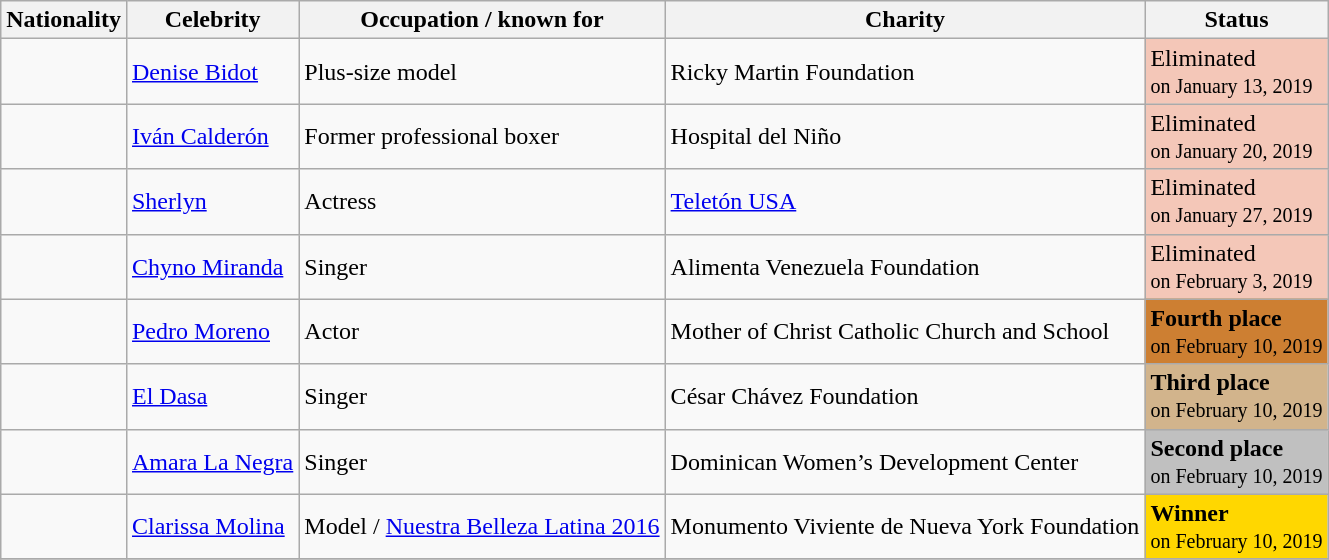<table class="wikitable sortable plainrowheaders">
<tr>
<th scope="col">Nationality</th>
<th scope="col">Celebrity</th>
<th scope="col">Occupation / known for</th>
<th scope="col">Charity</th>
<th scope="col">Status</th>
</tr>
<tr>
<td scope="row"></td>
<td><a href='#'>Denise Bidot</a></td>
<td>Plus-size model</td>
<td>Ricky Martin Foundation</td>
<td style="background:#f4c7b8;"><div>Eliminated<br><small>on January 13, 2019</small></div></td>
</tr>
<tr>
<td scope="row"></td>
<td><a href='#'>Iván Calderón</a></td>
<td>Former professional boxer</td>
<td>Hospital del Niño</td>
<td style="background:#f4c7b8;"><div>Eliminated<br><small>on January 20, 2019</small></div></td>
</tr>
<tr>
<td scope="row"></td>
<td><a href='#'>Sherlyn</a></td>
<td>Actress</td>
<td><a href='#'>Teletón USA</a></td>
<td style="background:#f4c7b8;"><div>Eliminated<br><small>on January 27, 2019</small></div></td>
</tr>
<tr>
<td scope="row"></td>
<td><a href='#'>Chyno Miranda</a></td>
<td>Singer</td>
<td>Alimenta Venezuela Foundation</td>
<td style="background:#f4c7b8;"><div>Eliminated<br><small>on February 3, 2019</small></div></td>
</tr>
<tr>
<td scope="row"></td>
<td><a href='#'>Pedro Moreno</a></td>
<td>Actor</td>
<td>Mother of Christ Catholic Church and School</td>
<td style="background:#cd7f32;"><div><strong>Fourth place</strong><br><small>on February 10, 2019</small></div></td>
</tr>
<tr>
<td scope="row"></td>
<td><a href='#'>El Dasa</a></td>
<td>Singer</td>
<td>César Chávez Foundation</td>
<td style="background:tan;"><div><strong>Third place</strong><br><small>on February 10, 2019</small></div></td>
</tr>
<tr>
<td scope="row"></td>
<td><a href='#'>Amara La Negra</a></td>
<td>Singer</td>
<td>Dominican Women’s Development Center</td>
<td style="background:silver;"><div><strong>Second place</strong><br><small>on February 10, 2019</small></div></td>
</tr>
<tr>
<td scope="row"></td>
<td><a href='#'>Clarissa Molina</a></td>
<td>Model / <a href='#'>Nuestra Belleza Latina 2016</a></td>
<td>Monumento Viviente de Nueva York Foundation</td>
<td style="background:gold;"><div><strong>Winner</strong><br><small>on February 10, 2019</small></div></td>
</tr>
<tr>
</tr>
</table>
